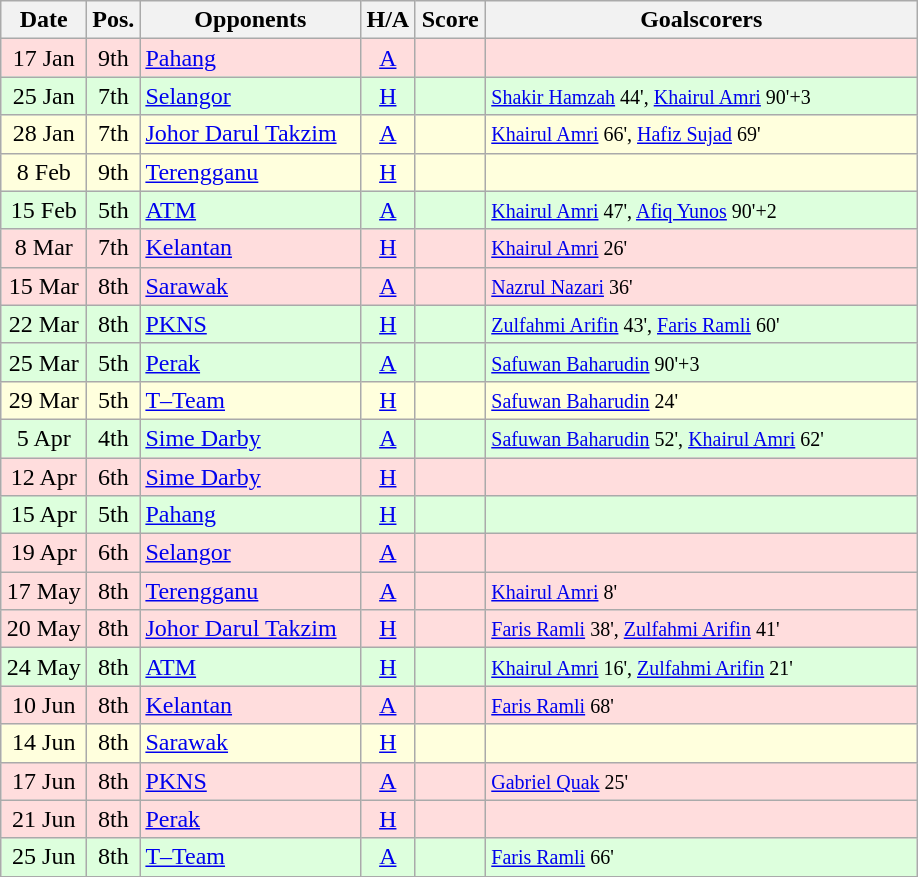<table class="wikitable" style="text-align:center">
<tr>
<th width="50" style="text-align:center">Date</th>
<th>Pos.</th>
<th width="140">Opponents</th>
<th width='20' align="center">H/A</th>
<th width='40'>Score</th>
<th align="center" width="280">Goalscorers</th>
</tr>
<tr bgcolor="#ffdddd">
<td>17 Jan</td>
<td>9th</td>
<td align='left'><a href='#'>Pahang</a></td>
<td><a href='#'>A</a></td>
<td> </td>
<td align='left'></td>
</tr>
<tr bgcolor="#ddffdd">
<td>25 Jan</td>
<td>7th</td>
<td align='left'><a href='#'>Selangor</a></td>
<td><a href='#'>H</a></td>
<td> </td>
<td align='left'><small><a href='#'>Shakir Hamzah</a> 44', <a href='#'>Khairul Amri</a> 90'+3</small></td>
</tr>
<tr bgcolor="#ffffdd">
<td>28 Jan</td>
<td>7th</td>
<td align='left'><a href='#'>Johor Darul Takzim</a></td>
<td><a href='#'>A</a></td>
<td></td>
<td align='left'><small><a href='#'>Khairul Amri</a> 66', <a href='#'>Hafiz Sujad</a> 69'</small></td>
</tr>
<tr bgcolor="#ffffdd">
<td>8 Feb</td>
<td>9th</td>
<td align='left'><a href='#'>Terengganu</a></td>
<td><a href='#'>H</a></td>
<td> </td>
<td align='left'></td>
</tr>
<tr bgcolor="#ddffdd">
<td>15 Feb</td>
<td>5th</td>
<td align='left'><a href='#'>ATM</a></td>
<td><a href='#'>A</a></td>
<td></td>
<td align='left'><small><a href='#'>Khairul Amri</a> 47', <a href='#'>Afiq Yunos</a> 90'+2</small></td>
</tr>
<tr bgcolor="#ffdddd">
<td>8 Mar</td>
<td>7th</td>
<td align='left'><a href='#'>Kelantan</a></td>
<td><a href='#'>H</a></td>
<td> </td>
<td align='left'><small><a href='#'>Khairul Amri</a> 26'</small></td>
</tr>
<tr bgcolor="#ffdddd">
<td>15 Mar</td>
<td>8th</td>
<td align='left'><a href='#'>Sarawak</a></td>
<td><a href='#'>A</a></td>
<td></td>
<td align='left'><small><a href='#'>Nazrul Nazari</a> 36'</small></td>
</tr>
<tr bgcolor="#ddffdd">
<td>22 Mar</td>
<td>8th</td>
<td align='left'><a href='#'>PKNS</a></td>
<td><a href='#'>H</a></td>
<td></td>
<td align='left'><small><a href='#'>Zulfahmi Arifin</a> 43', <a href='#'>Faris Ramli</a> 60'</small></td>
</tr>
<tr bgcolor="#ddffdd">
<td>25 Mar</td>
<td>5th</td>
<td align='left'><a href='#'>Perak</a></td>
<td><a href='#'>A</a></td>
<td></td>
<td align='left'><small><a href='#'>Safuwan Baharudin</a> 90'+3</small></td>
</tr>
<tr bgcolor="#ffffdd">
<td>29 Mar</td>
<td>5th</td>
<td align='left'><a href='#'>T–Team</a></td>
<td><a href='#'>H</a></td>
<td> </td>
<td align='left'><small><a href='#'>Safuwan Baharudin</a> 24'</small></td>
</tr>
<tr bgcolor="#ddffdd">
<td>5 Apr</td>
<td>4th</td>
<td align='left'><a href='#'>Sime Darby</a></td>
<td><a href='#'>A</a></td>
<td></td>
<td align='left'><small><a href='#'>Safuwan Baharudin</a> 52', <a href='#'>Khairul Amri</a> 62'</small></td>
</tr>
<tr bgcolor="#ffdddd">
<td>12 Apr</td>
<td>6th</td>
<td align='left'><a href='#'>Sime Darby</a></td>
<td><a href='#'>H</a></td>
<td></td>
<td align='left'></td>
</tr>
<tr bgcolor="#ddffdd">
<td>15 Apr</td>
<td>5th</td>
<td align='left'><a href='#'>Pahang</a></td>
<td><a href='#'>H</a></td>
<td> </td>
<td align='left'><small></small></td>
</tr>
<tr bgcolor="#ffdddd">
<td>19 Apr</td>
<td>6th</td>
<td align='left'><a href='#'>Selangor</a></td>
<td><a href='#'>A</a></td>
<td> </td>
<td align='left'></td>
</tr>
<tr bgcolor="#ffdddd">
<td>17 May</td>
<td>8th</td>
<td align='left'><a href='#'>Terengganu</a></td>
<td><a href='#'>A</a></td>
<td></td>
<td align='left'><small><a href='#'>Khairul Amri</a> 8'</small></td>
</tr>
<tr bgcolor="#ffdddd">
<td>20 May</td>
<td>8th</td>
<td align='left'><a href='#'>Johor Darul Takzim</a></td>
<td><a href='#'>H</a></td>
<td> </td>
<td align='left'><small><a href='#'>Faris Ramli</a> 38', <a href='#'>Zulfahmi Arifin</a> 41'</small></td>
</tr>
<tr bgcolor="#ddffdd">
<td>24 May</td>
<td>8th</td>
<td align='left'><a href='#'>ATM</a></td>
<td><a href='#'>H</a></td>
<td></td>
<td align='left'><small><a href='#'>Khairul Amri</a> 16', <a href='#'>Zulfahmi Arifin</a> 21'</small></td>
</tr>
<tr bgcolor= #ffdddd>
<td>10 Jun</td>
<td>8th</td>
<td align='left'><a href='#'>Kelantan</a></td>
<td><a href='#'>A</a></td>
<td></td>
<td align='left'><small><a href='#'>Faris Ramli</a> 68'</small></td>
</tr>
<tr bgcolor= #ffffdd>
<td>14 Jun</td>
<td>8th</td>
<td align='left'><a href='#'>Sarawak</a></td>
<td><a href='#'>H</a></td>
<td></td>
<td align='left'></td>
</tr>
<tr bgcolor= #ffdddd>
<td>17 Jun</td>
<td>8th</td>
<td align='left'><a href='#'>PKNS</a></td>
<td><a href='#'>A</a></td>
<td></td>
<td align='left'><small><a href='#'>Gabriel Quak</a> 25'</small></td>
</tr>
<tr bgcolor= #ffdddd>
<td>21 Jun</td>
<td>8th</td>
<td align='left'><a href='#'>Perak</a></td>
<td><a href='#'>H</a></td>
<td></td>
<td align='left'></td>
</tr>
<tr bgcolor=ddffdd>
<td>25 Jun</td>
<td>8th</td>
<td align='left'><a href='#'>T–Team</a></td>
<td><a href='#'>A</a></td>
<td></td>
<td align='left'><small><a href='#'>Faris Ramli</a> 66'</small></td>
</tr>
<tr>
</tr>
</table>
